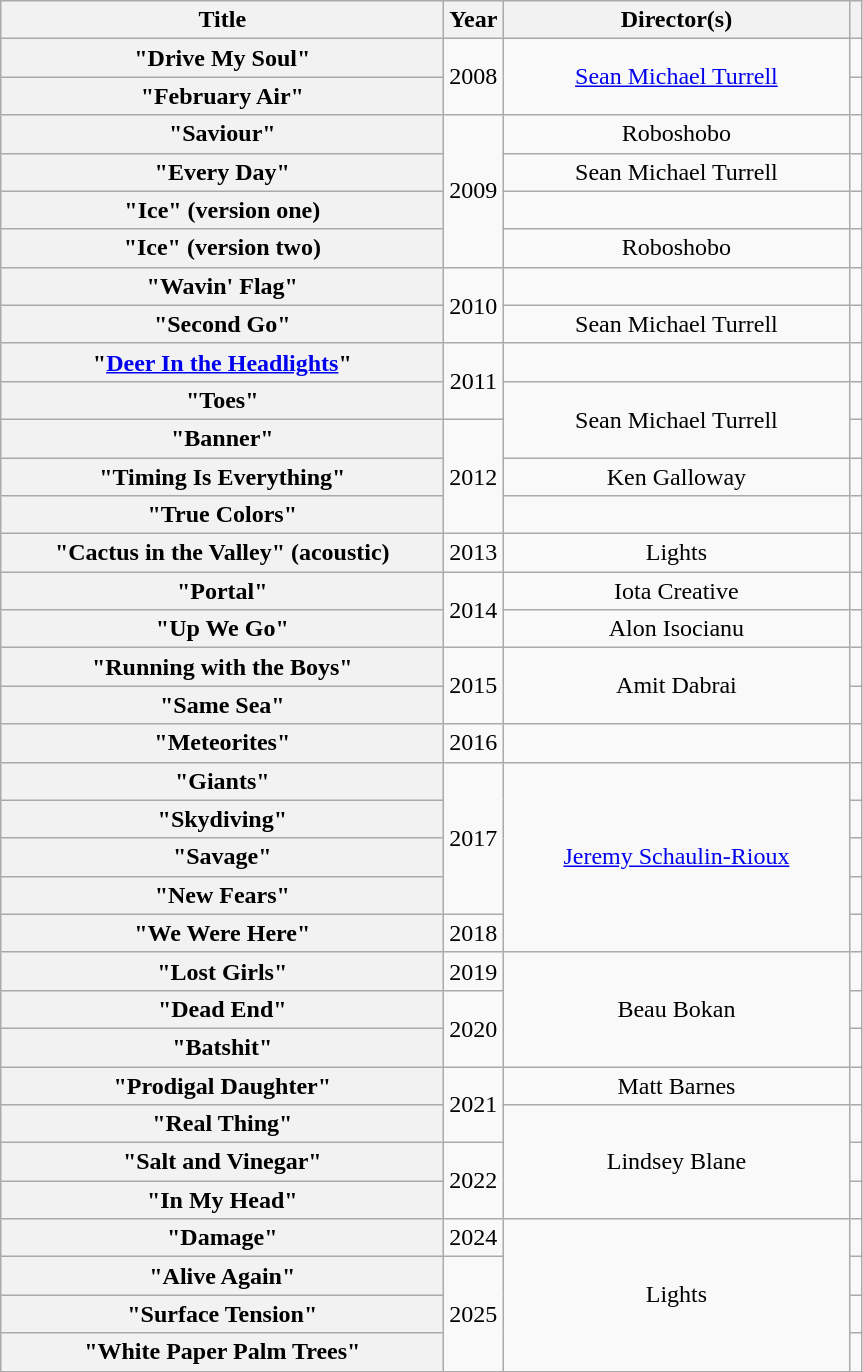<table class="wikitable plainrowheaders" style="text-align:center;">
<tr>
<th scope="col" style="width:18em;">Title</th>
<th scope="col">Year</th>
<th scope="col" style="width:14em;">Director(s)</th>
<th scope="col"></th>
</tr>
<tr>
<th scope="row">"Drive My Soul"</th>
<td rowspan="2">2008</td>
<td rowspan="2"><a href='#'>Sean Michael Turrell</a></td>
<td></td>
</tr>
<tr>
<th scope="row">"February Air"</th>
<td></td>
</tr>
<tr>
<th scope="row">"Saviour"</th>
<td rowspan="4">2009</td>
<td>Roboshobo</td>
<td></td>
</tr>
<tr>
<th scope="row">"Every Day"<br></th>
<td>Sean Michael Turrell</td>
<td></td>
</tr>
<tr>
<th scope="row">"Ice" (version one)</th>
<td></td>
<td></td>
</tr>
<tr>
<th scope="row">"Ice" (version two)</th>
<td>Roboshobo</td>
<td></td>
</tr>
<tr>
<th scope="row">"Wavin' Flag"<br></th>
<td rowspan="2">2010</td>
<td></td>
<td></td>
</tr>
<tr>
<th scope="row">"Second Go"</th>
<td>Sean Michael Turrell</td>
<td></td>
</tr>
<tr>
<th scope="row">"<a href='#'>Deer In the Headlights</a>"</th>
<td rowspan="2">2011</td>
<td></td>
<td></td>
</tr>
<tr>
<th scope="row">"Toes"</th>
<td rowspan="2">Sean Michael Turrell</td>
<td></td>
</tr>
<tr>
<th scope="row">"Banner"</th>
<td rowspan="3">2012</td>
<td></td>
</tr>
<tr>
<th scope="row">"Timing Is Everything"</th>
<td>Ken Galloway</td>
<td></td>
</tr>
<tr>
<th scope="row">"True Colors"<br></th>
<td></td>
<td></td>
</tr>
<tr>
<th scope="row">"Cactus in the Valley" (acoustic)<br></th>
<td>2013</td>
<td>Lights</td>
<td></td>
</tr>
<tr>
<th scope="row">"Portal"</th>
<td rowspan="2">2014</td>
<td>Iota Creative</td>
<td></td>
</tr>
<tr>
<th scope="row">"Up We Go"</th>
<td>Alon Isocianu</td>
<td></td>
</tr>
<tr>
<th scope="row">"Running with the Boys"</th>
<td rowspan="2">2015</td>
<td rowspan="2">Amit Dabrai</td>
<td></td>
</tr>
<tr>
<th scope="row">"Same Sea"</th>
<td></td>
</tr>
<tr>
<th scope="row">"Meteorites"</th>
<td rowspan="1">2016</td>
<td></td>
<td></td>
</tr>
<tr>
<th scope="row">"Giants"</th>
<td rowspan="4">2017</td>
<td rowspan="5"><a href='#'>Jeremy Schaulin-Rioux</a></td>
<td></td>
</tr>
<tr>
<th scope="row">"Skydiving"</th>
<td></td>
</tr>
<tr>
<th scope="row">"Savage"</th>
<td></td>
</tr>
<tr>
<th scope="row">"New Fears"</th>
<td></td>
</tr>
<tr>
<th scope="row">"We Were Here"</th>
<td>2018</td>
<td></td>
</tr>
<tr>
<th scope="row">"Lost Girls"</th>
<td>2019</td>
<td rowspan="3">Beau Bokan</td>
<td></td>
</tr>
<tr>
<th scope="row">"Dead End" <br></th>
<td rowspan="2">2020</td>
<td></td>
</tr>
<tr>
<th scope="row">"Batshit" <br></th>
<td></td>
</tr>
<tr>
<th scope="row">"Prodigal Daughter"</th>
<td rowspan="2">2021</td>
<td>Matt Barnes</td>
<td></td>
</tr>
<tr>
<th scope="row">"Real Thing" <br></th>
<td rowspan="3">Lindsey Blane</td>
<td></td>
</tr>
<tr>
<th scope="row">"Salt and Vinegar"</th>
<td rowspan="2">2022</td>
<td></td>
</tr>
<tr>
<th scope="row">"In My Head" <br></th>
<td></td>
</tr>
<tr>
<th scope="row">"Damage"</th>
<td>2024</td>
<td rowspan=4>Lights</td>
<td></td>
</tr>
<tr>
<th scope="row">"Alive Again"</th>
<td rowspan=3>2025</td>
<td></td>
</tr>
<tr>
<th scope="row">"Surface Tension"</th>
<td></td>
</tr>
<tr>
<th scope="row">"White Paper Palm Trees"</th>
<td></td>
</tr>
</table>
